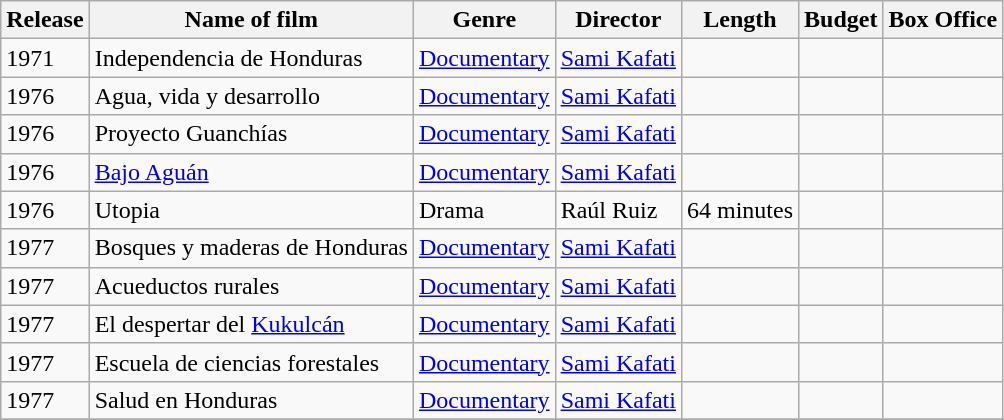<table class="wikitable sortable">
<tr>
<th>Release</th>
<th>Name of film</th>
<th>Genre</th>
<th>Director</th>
<th>Length</th>
<th>Budget</th>
<th>Box Office</th>
</tr>
<tr>
<td>1971</td>
<td>Independencia de Honduras</td>
<td><a href='#'>Documentary</a></td>
<td><a href='#'>Sami Kafati</a></td>
<td></td>
<td></td>
<td></td>
</tr>
<tr>
<td>1976</td>
<td>Agua, vida y desarrollo</td>
<td><a href='#'>Documentary</a></td>
<td><a href='#'>Sami Kafati</a></td>
<td></td>
<td></td>
<td></td>
</tr>
<tr>
<td>1976</td>
<td>Proyecto Guanchías</td>
<td><a href='#'>Documentary</a></td>
<td><a href='#'>Sami Kafati</a></td>
<td></td>
<td></td>
<td></td>
</tr>
<tr>
<td>1976</td>
<td><a href='#'>Bajo Aguán</a></td>
<td><a href='#'>Documentary</a></td>
<td><a href='#'>Sami Kafati</a></td>
<td></td>
<td></td>
<td></td>
</tr>
<tr>
<td>1976</td>
<td>Utopia</td>
<td>Drama</td>
<td>Raúl Ruiz</td>
<td>64 minutes</td>
<td></td>
<td></td>
</tr>
<tr>
<td>1977</td>
<td>Bosques y maderas de Honduras</td>
<td><a href='#'>Documentary</a></td>
<td><a href='#'>Sami Kafati</a></td>
<td></td>
<td></td>
<td></td>
</tr>
<tr>
<td>1977</td>
<td>Acueductos rurales</td>
<td><a href='#'>Documentary</a></td>
<td><a href='#'>Sami Kafati</a></td>
<td></td>
<td></td>
<td></td>
</tr>
<tr>
<td>1977</td>
<td>El despertar del <a href='#'>Kukulcán</a></td>
<td><a href='#'>Documentary</a></td>
<td><a href='#'>Sami Kafati</a></td>
<td></td>
<td></td>
<td></td>
</tr>
<tr>
<td>1977</td>
<td>Escuela de ciencias forestales</td>
<td><a href='#'>Documentary</a></td>
<td><a href='#'>Sami Kafati</a></td>
<td></td>
<td></td>
<td></td>
</tr>
<tr>
<td>1977</td>
<td>Salud en Honduras</td>
<td><a href='#'>Documentary</a></td>
<td><a href='#'>Sami Kafati</a></td>
<td></td>
<td></td>
<td></td>
</tr>
<tr>
</tr>
</table>
